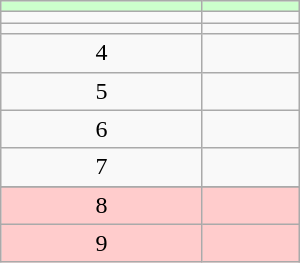<table class="wikitable" style="width:200px;">
<tr style="background:#ccffcc;">
<td align=center></td>
<td></td>
</tr>
<tr>
<td align=center></td>
<td></td>
</tr>
<tr>
<td align=center></td>
<td></td>
</tr>
<tr>
<td align=center>4</td>
<td></td>
</tr>
<tr>
<td align=center>5</td>
<td></td>
</tr>
<tr>
<td align=center>6</td>
<td></td>
</tr>
<tr>
<td align=center>7</td>
<td></td>
</tr>
<tr>
</tr>
<tr style="background:#ffcccc;">
<td align=center>8</td>
<td></td>
</tr>
<tr style="background:#ffcccc;">
<td align=center>9</td>
<td></td>
</tr>
</table>
